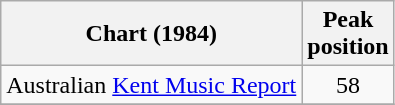<table class="wikitable sortable">
<tr>
<th>Chart (1984)</th>
<th>Peak<br>position</th>
</tr>
<tr>
<td>Australian <a href='#'>Kent Music Report</a></td>
<td style="text-align:center;">58</td>
</tr>
<tr>
</tr>
</table>
